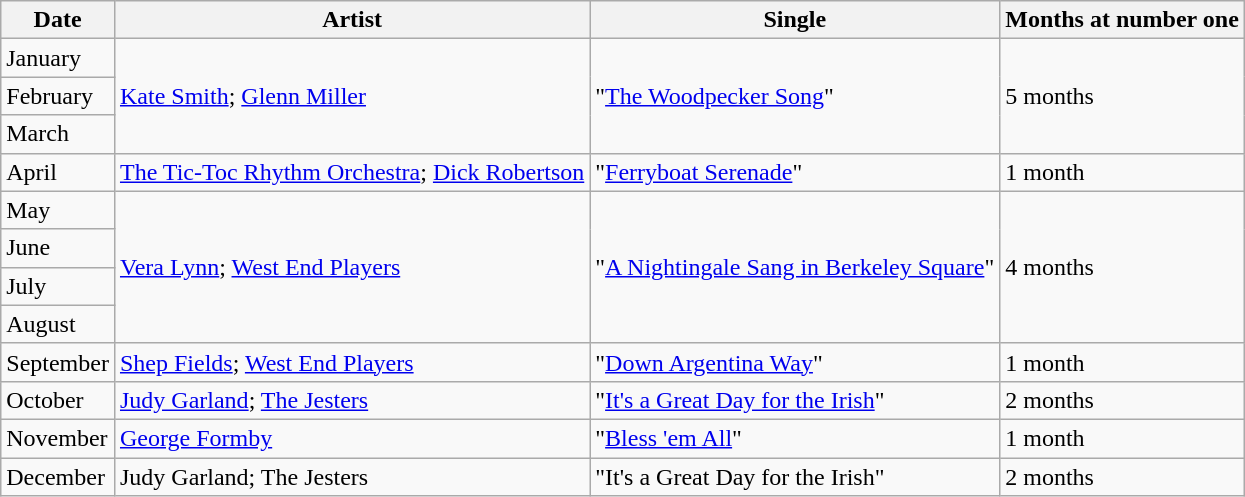<table class="wikitable">
<tr>
<th>Date</th>
<th>Artist</th>
<th>Single</th>
<th>Months at number one</th>
</tr>
<tr>
<td>January</td>
<td rowspan="3"><a href='#'>Kate Smith</a>; <a href='#'>Glenn Miller</a></td>
<td rowspan="3">"<a href='#'>The Woodpecker Song</a>"</td>
<td rowspan="3">5 months</td>
</tr>
<tr>
<td>February</td>
</tr>
<tr>
<td>March</td>
</tr>
<tr>
<td>April</td>
<td><a href='#'>The Tic-Toc Rhythm Orchestra</a>; <a href='#'>Dick Robertson</a></td>
<td>"<a href='#'>Ferryboat Serenade</a>"</td>
<td>1 month</td>
</tr>
<tr>
<td>May</td>
<td rowspan="4"><a href='#'>Vera Lynn</a>; <a href='#'>West End Players</a></td>
<td rowspan="4">"<a href='#'>A Nightingale Sang in Berkeley Square</a>"</td>
<td rowspan="4">4 months</td>
</tr>
<tr>
<td>June</td>
</tr>
<tr>
<td>July</td>
</tr>
<tr>
<td>August</td>
</tr>
<tr>
<td>September</td>
<td><a href='#'>Shep Fields</a>; <a href='#'>West End Players</a></td>
<td>"<a href='#'>Down Argentina Way</a>"</td>
<td>1 month</td>
</tr>
<tr>
<td>October</td>
<td><a href='#'>Judy Garland</a>; <a href='#'>The Jesters</a></td>
<td>"<a href='#'>It's a Great Day for the Irish</a>"</td>
<td>2 months</td>
</tr>
<tr>
<td>November</td>
<td><a href='#'>George Formby</a></td>
<td>"<a href='#'>Bless 'em All</a>"</td>
<td>1 month</td>
</tr>
<tr>
<td>December</td>
<td>Judy Garland; The Jesters</td>
<td>"It's a Great Day for the Irish"</td>
<td>2 months</td>
</tr>
</table>
